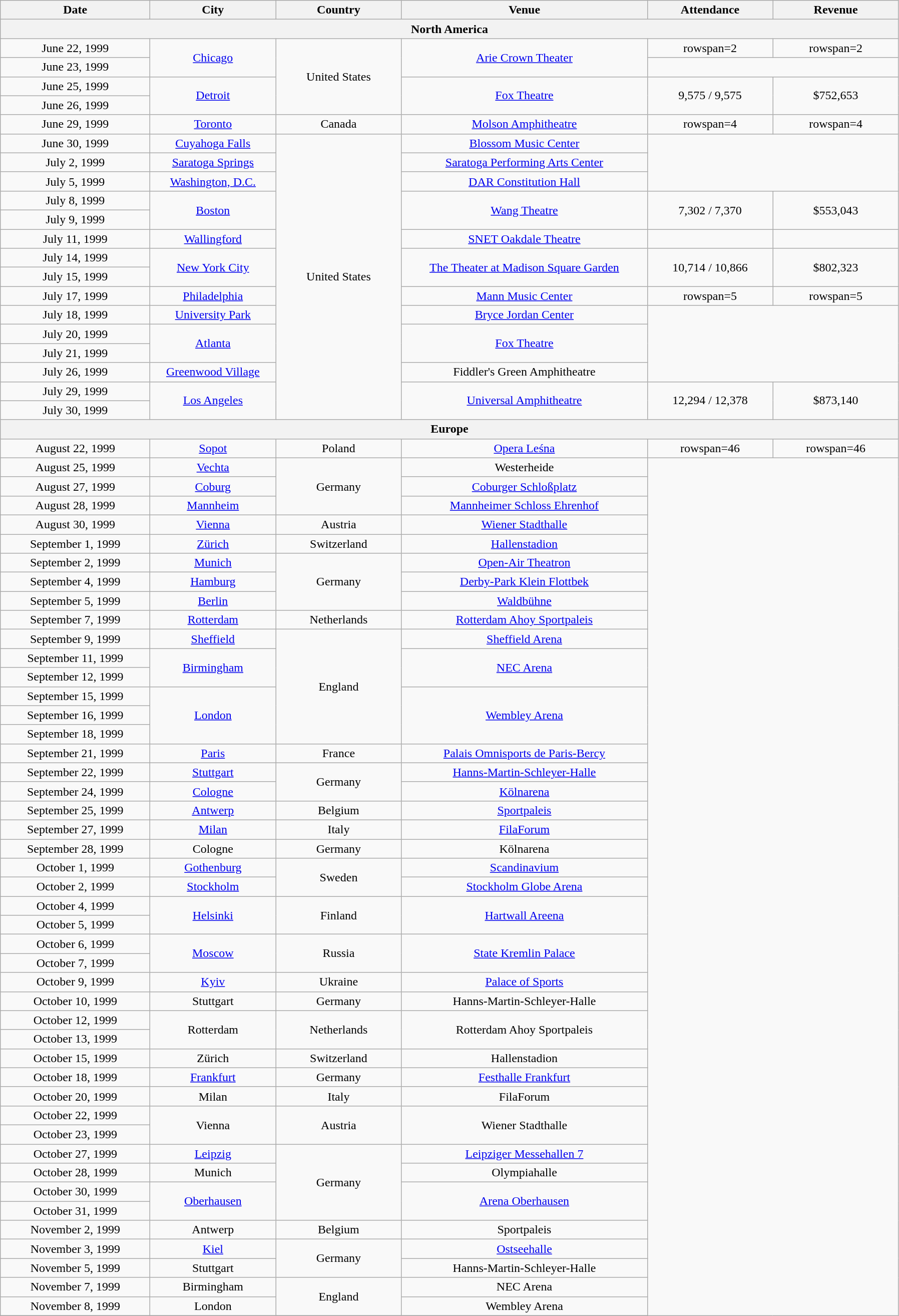<table class="wikitable" style="text-align:center;">
<tr>
<th scope="col" style="width:12em;">Date</th>
<th scope="col" style="width:10em;">City</th>
<th scope="col" style="width:10em;">Country</th>
<th scope="col" style="width:20em;">Venue</th>
<th scope="col" style="width:10em;">Attendance</th>
<th scope="col" style="width:10em;">Revenue</th>
</tr>
<tr>
<th colspan="6">North America</th>
</tr>
<tr>
<td>June 22, 1999</td>
<td rowspan="2"><a href='#'>Chicago</a></td>
<td rowspan="4">United States</td>
<td rowspan="2"><a href='#'>Arie Crown Theater</a></td>
<td>rowspan=2 </td>
<td>rowspan=2 </td>
</tr>
<tr>
<td>June 23, 1999</td>
</tr>
<tr>
<td>June 25, 1999</td>
<td rowspan="2"><a href='#'>Detroit</a></td>
<td rowspan="2"><a href='#'>Fox Theatre</a></td>
<td rowspan=2>9,575 / 9,575</td>
<td rowspan=2>$752,653</td>
</tr>
<tr>
<td>June 26, 1999</td>
</tr>
<tr>
<td>June 29, 1999</td>
<td><a href='#'>Toronto</a></td>
<td>Canada</td>
<td><a href='#'>Molson Amphitheatre</a></td>
<td>rowspan=4 </td>
<td>rowspan=4 </td>
</tr>
<tr>
<td>June 30, 1999</td>
<td><a href='#'>Cuyahoga Falls</a></td>
<td rowspan="15">United States</td>
<td><a href='#'>Blossom Music Center</a></td>
</tr>
<tr>
<td>July 2, 1999</td>
<td><a href='#'>Saratoga Springs</a></td>
<td><a href='#'>Saratoga Performing Arts Center</a></td>
</tr>
<tr>
<td>July 5, 1999</td>
<td><a href='#'>Washington, D.C.</a></td>
<td><a href='#'>DAR Constitution Hall</a></td>
</tr>
<tr>
<td>July 8, 1999</td>
<td rowspan="2"><a href='#'>Boston</a></td>
<td rowspan="2"><a href='#'>Wang Theatre</a></td>
<td rowspan=2>7,302 / 7,370</td>
<td rowspan=2>$553,043</td>
</tr>
<tr>
<td>July 9, 1999</td>
</tr>
<tr>
<td>July 11, 1999</td>
<td><a href='#'>Wallingford</a></td>
<td><a href='#'>SNET Oakdale Theatre</a></td>
<td></td>
<td></td>
</tr>
<tr>
<td>July 14, 1999</td>
<td rowspan="2"><a href='#'>New York City</a></td>
<td rowspan="2"><a href='#'>The Theater at Madison Square Garden</a></td>
<td rowspan=2>10,714 / 10,866</td>
<td rowspan=2>$802,323</td>
</tr>
<tr>
<td>July 15, 1999</td>
</tr>
<tr>
<td>July 17, 1999</td>
<td><a href='#'>Philadelphia</a></td>
<td><a href='#'>Mann Music Center</a></td>
<td>rowspan=5 </td>
<td>rowspan=5 </td>
</tr>
<tr>
<td>July 18, 1999</td>
<td><a href='#'>University Park</a></td>
<td><a href='#'>Bryce Jordan Center</a></td>
</tr>
<tr>
<td>July 20, 1999</td>
<td rowspan="2"><a href='#'>Atlanta</a></td>
<td rowspan="2"><a href='#'>Fox Theatre</a></td>
</tr>
<tr>
<td>July 21, 1999</td>
</tr>
<tr>
<td>July 26, 1999</td>
<td><a href='#'>Greenwood Village</a></td>
<td>Fiddler's Green Amphitheatre</td>
</tr>
<tr>
<td>July 29, 1999</td>
<td rowspan="2"><a href='#'>Los Angeles</a></td>
<td rowspan="2"><a href='#'>Universal Amphitheatre</a></td>
<td rowspan=2>12,294 / 12,378</td>
<td rowspan=2>$873,140</td>
</tr>
<tr>
<td>July 30, 1999</td>
</tr>
<tr>
<th colspan="6">Europe</th>
</tr>
<tr>
<td>August 22, 1999</td>
<td><a href='#'>Sopot</a></td>
<td>Poland</td>
<td><a href='#'>Opera Leśna</a></td>
<td>rowspan=46 </td>
<td>rowspan=46 </td>
</tr>
<tr>
<td>August 25, 1999</td>
<td><a href='#'>Vechta</a></td>
<td rowspan="3">Germany</td>
<td>Westerheide</td>
</tr>
<tr>
<td>August 27, 1999</td>
<td><a href='#'>Coburg</a></td>
<td><a href='#'>Coburger Schloßplatz</a></td>
</tr>
<tr>
<td>August 28, 1999</td>
<td><a href='#'>Mannheim</a></td>
<td><a href='#'>Mannheimer Schloss Ehrenhof</a></td>
</tr>
<tr>
<td>August 30, 1999</td>
<td><a href='#'>Vienna</a></td>
<td>Austria</td>
<td><a href='#'>Wiener Stadthalle</a></td>
</tr>
<tr>
<td>September 1, 1999</td>
<td><a href='#'>Zürich</a></td>
<td>Switzerland</td>
<td><a href='#'>Hallenstadion</a></td>
</tr>
<tr>
<td>September 2, 1999</td>
<td><a href='#'>Munich</a></td>
<td rowspan="3">Germany</td>
<td><a href='#'>Open-Air Theatron</a></td>
</tr>
<tr>
<td>September 4, 1999</td>
<td><a href='#'>Hamburg</a></td>
<td><a href='#'>Derby-Park Klein Flottbek</a></td>
</tr>
<tr>
<td>September 5, 1999</td>
<td><a href='#'>Berlin</a></td>
<td><a href='#'>Waldbühne</a></td>
</tr>
<tr>
<td>September 7, 1999</td>
<td><a href='#'>Rotterdam</a></td>
<td>Netherlands</td>
<td><a href='#'>Rotterdam Ahoy Sportpaleis</a></td>
</tr>
<tr>
<td>September 9, 1999</td>
<td><a href='#'>Sheffield</a></td>
<td rowspan="6">England</td>
<td><a href='#'>Sheffield Arena</a></td>
</tr>
<tr>
<td>September 11, 1999</td>
<td rowspan="2"><a href='#'>Birmingham</a></td>
<td rowspan="2"><a href='#'>NEC Arena</a></td>
</tr>
<tr>
<td>September 12, 1999</td>
</tr>
<tr>
<td>September 15, 1999</td>
<td rowspan="3"><a href='#'>London</a></td>
<td rowspan="3"><a href='#'>Wembley Arena</a></td>
</tr>
<tr>
<td>September 16, 1999</td>
</tr>
<tr>
<td>September 18, 1999</td>
</tr>
<tr>
<td>September 21, 1999</td>
<td><a href='#'>Paris</a></td>
<td>France</td>
<td><a href='#'>Palais Omnisports de Paris-Bercy</a></td>
</tr>
<tr>
<td>September 22, 1999</td>
<td><a href='#'>Stuttgart</a></td>
<td rowspan="2">Germany</td>
<td><a href='#'>Hanns-Martin-Schleyer-Halle</a></td>
</tr>
<tr>
<td>September 24, 1999</td>
<td><a href='#'>Cologne</a></td>
<td><a href='#'>Kölnarena</a></td>
</tr>
<tr>
<td>September 25, 1999</td>
<td><a href='#'>Antwerp</a></td>
<td>Belgium</td>
<td><a href='#'>Sportpaleis</a></td>
</tr>
<tr>
<td>September 27, 1999</td>
<td><a href='#'>Milan</a></td>
<td>Italy</td>
<td><a href='#'>FilaForum</a></td>
</tr>
<tr>
<td>September 28, 1999</td>
<td>Cologne</td>
<td>Germany</td>
<td>Kölnarena</td>
</tr>
<tr>
<td>October 1, 1999</td>
<td><a href='#'>Gothenburg</a></td>
<td rowspan="2">Sweden</td>
<td><a href='#'>Scandinavium</a></td>
</tr>
<tr>
<td>October 2, 1999</td>
<td><a href='#'>Stockholm</a></td>
<td><a href='#'>Stockholm Globe Arena</a></td>
</tr>
<tr>
<td>October 4, 1999</td>
<td rowspan="2"><a href='#'>Helsinki</a></td>
<td rowspan="2">Finland</td>
<td rowspan="2"><a href='#'>Hartwall Areena</a></td>
</tr>
<tr>
<td>October 5, 1999</td>
</tr>
<tr>
<td>October 6, 1999</td>
<td rowspan="2"><a href='#'>Moscow</a></td>
<td rowspan="2">Russia</td>
<td rowspan="2"><a href='#'>State Kremlin Palace</a></td>
</tr>
<tr>
<td>October 7, 1999</td>
</tr>
<tr>
<td>October 9, 1999</td>
<td><a href='#'>Kyiv</a></td>
<td>Ukraine</td>
<td><a href='#'>Palace of Sports</a></td>
</tr>
<tr>
<td>October 10, 1999</td>
<td>Stuttgart</td>
<td>Germany</td>
<td>Hanns-Martin-Schleyer-Halle</td>
</tr>
<tr>
<td>October 12, 1999</td>
<td rowspan="2">Rotterdam</td>
<td rowspan="2">Netherlands</td>
<td rowspan="2">Rotterdam Ahoy Sportpaleis</td>
</tr>
<tr>
<td>October 13, 1999</td>
</tr>
<tr>
<td>October 15, 1999</td>
<td>Zürich</td>
<td>Switzerland</td>
<td>Hallenstadion</td>
</tr>
<tr>
<td>October 18, 1999</td>
<td><a href='#'>Frankfurt</a></td>
<td>Germany</td>
<td><a href='#'>Festhalle Frankfurt</a></td>
</tr>
<tr>
<td>October 20, 1999</td>
<td>Milan</td>
<td>Italy</td>
<td>FilaForum</td>
</tr>
<tr>
<td>October 22, 1999</td>
<td rowspan="2">Vienna</td>
<td rowspan="2">Austria</td>
<td rowspan="2">Wiener Stadthalle</td>
</tr>
<tr>
<td>October 23, 1999</td>
</tr>
<tr>
<td>October 27, 1999</td>
<td><a href='#'>Leipzig</a></td>
<td rowspan="4">Germany</td>
<td><a href='#'>Leipziger Messehallen 7</a></td>
</tr>
<tr>
<td>October 28, 1999</td>
<td>Munich</td>
<td>Olympiahalle</td>
</tr>
<tr>
<td>October 30, 1999</td>
<td rowspan="2"><a href='#'>Oberhausen</a></td>
<td rowspan="2"><a href='#'>Arena Oberhausen</a></td>
</tr>
<tr>
<td>October 31, 1999</td>
</tr>
<tr>
<td>November 2, 1999</td>
<td>Antwerp</td>
<td>Belgium</td>
<td>Sportpaleis</td>
</tr>
<tr>
<td>November 3, 1999</td>
<td><a href='#'>Kiel</a></td>
<td rowspan="2">Germany</td>
<td><a href='#'>Ostseehalle</a></td>
</tr>
<tr>
<td>November 5, 1999</td>
<td>Stuttgart</td>
<td>Hanns-Martin-Schleyer-Halle</td>
</tr>
<tr>
<td>November 7, 1999</td>
<td>Birmingham</td>
<td rowspan="2">England</td>
<td>NEC Arena</td>
</tr>
<tr>
<td>November 8, 1999</td>
<td>London</td>
<td>Wembley Arena</td>
</tr>
<tr>
</tr>
</table>
